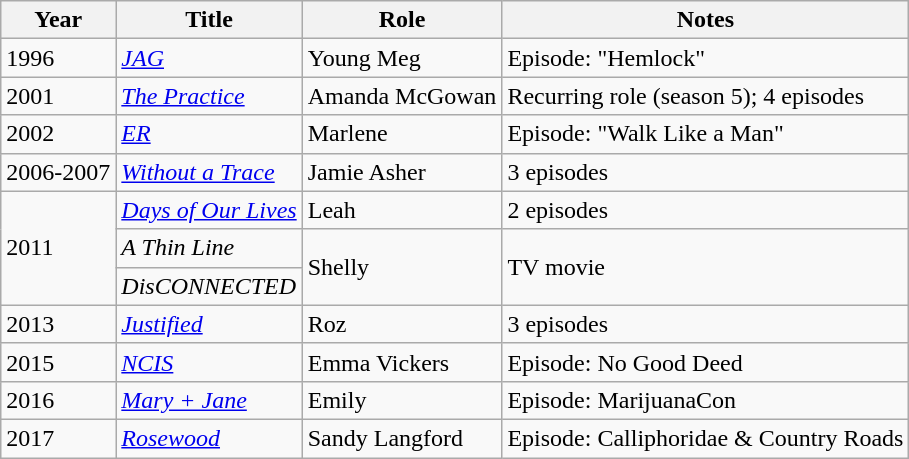<table class="wikitable sortable">
<tr>
<th>Year</th>
<th>Title</th>
<th>Role</th>
<th class="unsortable">Notes</th>
</tr>
<tr>
<td>1996</td>
<td><em><a href='#'>JAG</a></em></td>
<td>Young Meg</td>
<td>Episode: "Hemlock"</td>
</tr>
<tr>
<td>2001</td>
<td><em><a href='#'>The Practice</a></em></td>
<td>Amanda McGowan</td>
<td>Recurring role (season 5); 4 episodes</td>
</tr>
<tr>
<td>2002</td>
<td><em><a href='#'>ER</a></em></td>
<td>Marlene</td>
<td>Episode: "Walk Like a Man"</td>
</tr>
<tr>
<td>2006-2007</td>
<td><em><a href='#'>Without a Trace</a></em></td>
<td>Jamie Asher</td>
<td>3 episodes</td>
</tr>
<tr>
<td rowspan="3">2011</td>
<td><em><a href='#'>Days of Our Lives</a></em></td>
<td>Leah</td>
<td>2 episodes</td>
</tr>
<tr>
<td><em>A Thin Line</em></td>
<td rowspan="2">Shelly</td>
<td rowspan="2">TV movie</td>
</tr>
<tr>
<td><em>DisCONNECTED</em></td>
</tr>
<tr>
<td>2013</td>
<td><em><a href='#'>Justified</a></em></td>
<td>Roz</td>
<td>3 episodes</td>
</tr>
<tr>
<td>2015</td>
<td><em><a href='#'>NCIS</a></em></td>
<td>Emma Vickers</td>
<td>Episode: No Good Deed</td>
</tr>
<tr>
<td>2016</td>
<td><em><a href='#'>Mary + Jane</a></em></td>
<td>Emily</td>
<td>Episode: MarijuanaCon</td>
</tr>
<tr>
<td>2017</td>
<td><em><a href='#'>Rosewood</a></em></td>
<td>Sandy Langford</td>
<td>Episode: Calliphoridae & Country Roads</td>
</tr>
</table>
